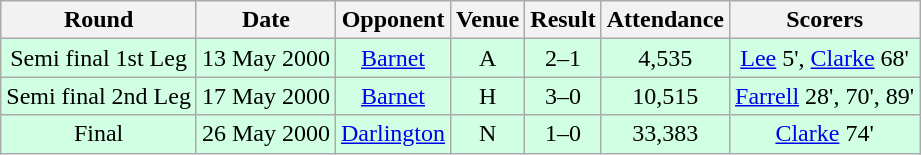<table class= "wikitable " style="font-size:100%; text-align:center">
<tr>
<th>Round</th>
<th>Date</th>
<th>Opponent</th>
<th>Venue</th>
<th>Result</th>
<th>Attendance</th>
<th>Scorers</th>
</tr>
<tr style="background: #d0ffe3;">
<td>Semi final 1st Leg</td>
<td>13 May 2000</td>
<td><a href='#'>Barnet</a></td>
<td>A</td>
<td>2–1</td>
<td>4,535</td>
<td><a href='#'>Lee</a> 5', <a href='#'>Clarke</a> 68'</td>
</tr>
<tr style="background: #d0ffe3;">
<td>Semi final 2nd Leg</td>
<td>17 May 2000</td>
<td><a href='#'>Barnet</a></td>
<td>H</td>
<td>3–0</td>
<td>10,515</td>
<td><a href='#'>Farrell</a> 28', 70', 89'</td>
</tr>
<tr style="background: #d0ffe3;">
<td>Final</td>
<td>26 May 2000</td>
<td><a href='#'>Darlington</a></td>
<td>N</td>
<td>1–0</td>
<td>33,383</td>
<td><a href='#'>Clarke</a> 74'</td>
</tr>
</table>
